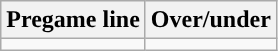<table class="wikitable">
<tr align="center">
<th>Pregame line</th>
<th>Over/under</th>
</tr>
<tr align="center">
<td></td>
<td></td>
</tr>
</table>
